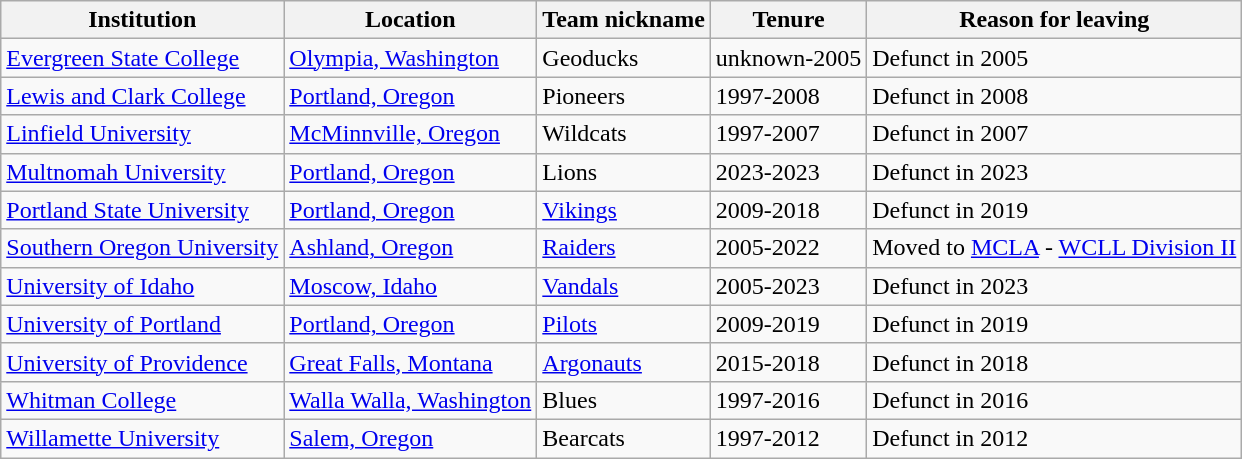<table class="wikitable">
<tr>
<th>Institution</th>
<th>Location</th>
<th>Team nickname</th>
<th>Tenure</th>
<th>Reason for leaving</th>
</tr>
<tr>
<td><a href='#'>Evergreen State College</a></td>
<td><a href='#'>Olympia, Washington</a></td>
<td>Geoducks</td>
<td>unknown-2005</td>
<td>Defunct in 2005</td>
</tr>
<tr>
<td><a href='#'>Lewis and Clark College</a></td>
<td><a href='#'>Portland, Oregon</a></td>
<td>Pioneers</td>
<td>1997-2008</td>
<td>Defunct in 2008</td>
</tr>
<tr>
<td><a href='#'>Linfield University</a></td>
<td><a href='#'>McMinnville, Oregon</a></td>
<td>Wildcats</td>
<td>1997-2007</td>
<td>Defunct in 2007</td>
</tr>
<tr>
<td><a href='#'>Multnomah University</a></td>
<td><a href='#'>Portland, Oregon</a></td>
<td>Lions</td>
<td>2023-2023</td>
<td>Defunct in 2023</td>
</tr>
<tr>
<td><a href='#'>Portland State University</a></td>
<td><a href='#'>Portland, Oregon</a></td>
<td><a href='#'>Vikings</a></td>
<td>2009-2018</td>
<td>Defunct in 2019</td>
</tr>
<tr>
<td><a href='#'>Southern Oregon University</a></td>
<td><a href='#'>Ashland, Oregon</a></td>
<td><a href='#'>Raiders</a></td>
<td>2005-2022</td>
<td>Moved to <a href='#'>MCLA</a> - <a href='#'>WCLL Division II</a></td>
</tr>
<tr>
<td><a href='#'>University of Idaho</a></td>
<td><a href='#'>Moscow, Idaho</a></td>
<td><a href='#'>Vandals</a></td>
<td>2005-2023</td>
<td>Defunct in 2023</td>
</tr>
<tr>
<td><a href='#'>University of Portland</a></td>
<td><a href='#'>Portland, Oregon</a></td>
<td><a href='#'>Pilots</a></td>
<td>2009-2019</td>
<td>Defunct in 2019</td>
</tr>
<tr>
<td><a href='#'>University of Providence</a></td>
<td><a href='#'>Great Falls, Montana</a></td>
<td><a href='#'>Argonauts</a></td>
<td>2015-2018</td>
<td>Defunct in 2018</td>
</tr>
<tr>
<td><a href='#'>Whitman College</a></td>
<td><a href='#'>Walla Walla, Washington</a></td>
<td>Blues</td>
<td>1997-2016</td>
<td>Defunct in 2016</td>
</tr>
<tr>
<td><a href='#'>Willamette University</a></td>
<td><a href='#'>Salem, Oregon</a></td>
<td>Bearcats</td>
<td>1997-2012</td>
<td>Defunct in 2012</td>
</tr>
</table>
